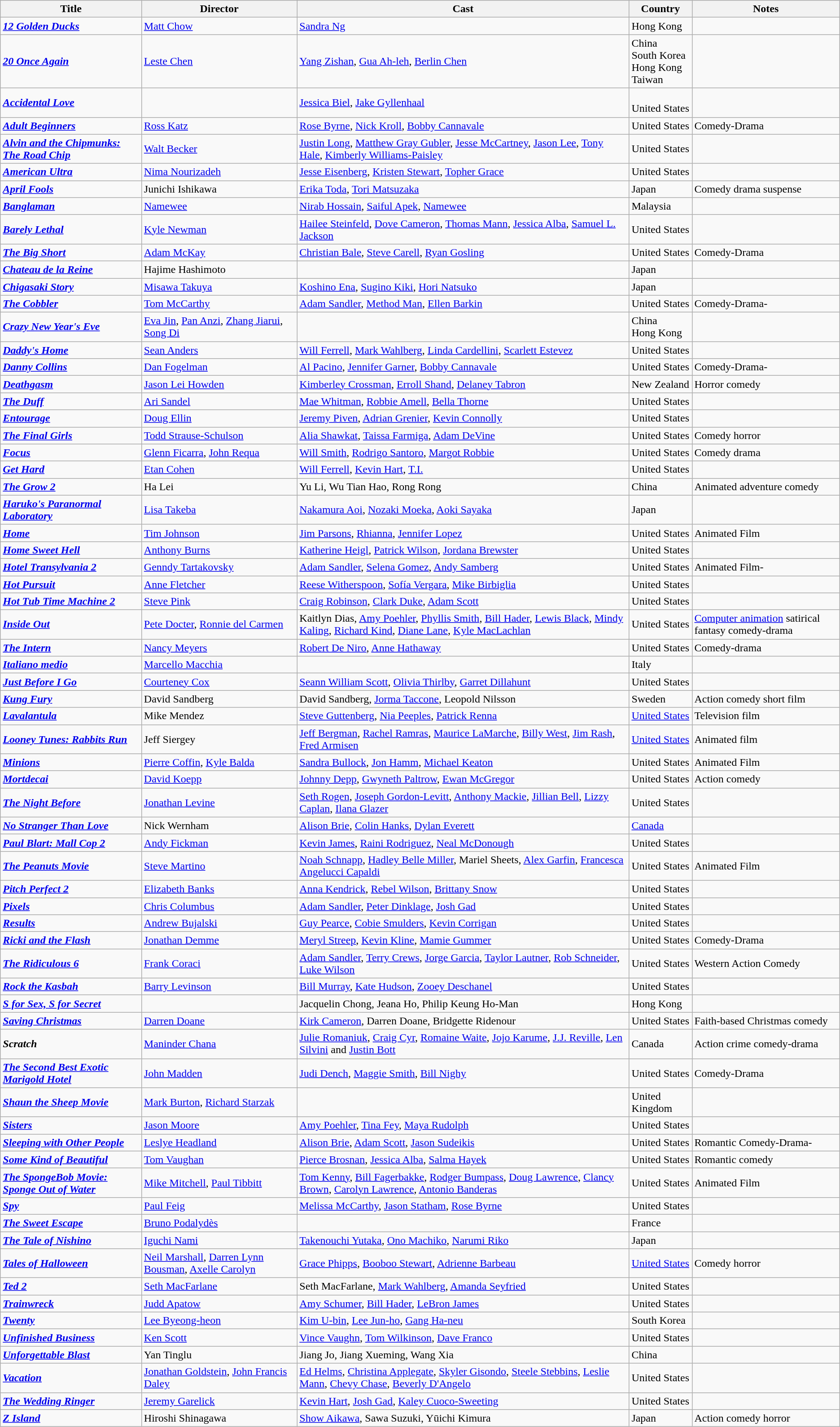<table class="wikitable sortable">
<tr>
<th>Title</th>
<th>Director</th>
<th>Cast</th>
<th>Country</th>
<th>Notes</th>
</tr>
<tr>
<td><strong><em><a href='#'>12 Golden Ducks</a></em></strong></td>
<td><a href='#'>Matt Chow</a></td>
<td><a href='#'>Sandra Ng</a></td>
<td>Hong Kong</td>
<td></td>
</tr>
<tr>
<td><strong><em><a href='#'>20 Once Again</a></em></strong></td>
<td><a href='#'>Leste Chen</a></td>
<td><a href='#'>Yang Zishan</a>, <a href='#'>Gua Ah-leh</a>, <a href='#'>Berlin Chen</a></td>
<td>China<br>South Korea<br>Hong Kong<br>Taiwan</td>
<td></td>
</tr>
<tr>
<td><strong><em><a href='#'>Accidental Love</a></em></strong></td>
<td></td>
<td><a href='#'>Jessica Biel</a>, <a href='#'>Jake Gyllenhaal</a></td>
<td><br>United States</td>
<td></td>
</tr>
<tr>
<td><strong><em><a href='#'>Adult Beginners</a></em></strong></td>
<td><a href='#'>Ross Katz</a></td>
<td><a href='#'>Rose Byrne</a>, <a href='#'>Nick Kroll</a>, <a href='#'>Bobby Cannavale</a></td>
<td>United States</td>
<td>Comedy-Drama</td>
</tr>
<tr>
<td><strong><em><a href='#'>Alvin and the Chipmunks: The Road Chip</a></em></strong></td>
<td><a href='#'>Walt Becker</a></td>
<td><a href='#'>Justin Long</a>, <a href='#'>Matthew Gray Gubler</a>, <a href='#'>Jesse McCartney</a>, <a href='#'>Jason Lee</a>, <a href='#'>Tony Hale</a>, <a href='#'>Kimberly Williams-Paisley</a></td>
<td>United States</td>
<td></td>
</tr>
<tr>
<td><strong><em><a href='#'>American Ultra</a></em></strong></td>
<td><a href='#'>Nima Nourizadeh</a></td>
<td><a href='#'>Jesse Eisenberg</a>, <a href='#'>Kristen Stewart</a>, <a href='#'>Topher Grace</a></td>
<td>United States</td>
<td></td>
</tr>
<tr>
<td><strong><em><a href='#'>April Fools</a></em></strong></td>
<td>Junichi Ishikawa</td>
<td><a href='#'>Erika Toda</a>, <a href='#'>Tori Matsuzaka</a></td>
<td>Japan</td>
<td>Comedy drama suspense</td>
</tr>
<tr>
<td><strong><em><a href='#'>Banglaman</a></em></strong></td>
<td><a href='#'>Namewee</a></td>
<td><a href='#'>Nirab Hossain</a>, <a href='#'>Saiful Apek</a>, <a href='#'>Namewee</a></td>
<td>Malaysia</td>
<td></td>
</tr>
<tr>
<td><strong><em><a href='#'>Barely Lethal</a></em></strong></td>
<td><a href='#'>Kyle Newman</a></td>
<td><a href='#'>Hailee Steinfeld</a>, <a href='#'>Dove Cameron</a>, <a href='#'>Thomas Mann</a>, <a href='#'>Jessica Alba</a>, <a href='#'>Samuel L. Jackson</a></td>
<td>United States</td>
<td></td>
</tr>
<tr>
<td><strong><em><a href='#'>The Big Short</a></em></strong></td>
<td><a href='#'>Adam McKay</a></td>
<td><a href='#'>Christian Bale</a>, <a href='#'>Steve Carell</a>, <a href='#'>Ryan Gosling</a></td>
<td>United States</td>
<td>Comedy-Drama</td>
</tr>
<tr>
<td><strong><em><a href='#'>Chateau de la Reine</a></em></strong></td>
<td>Hajime Hashimoto</td>
<td></td>
<td>Japan</td>
<td></td>
</tr>
<tr>
<td><strong><em><a href='#'>Chigasaki Story</a></em></strong></td>
<td><a href='#'>Misawa Takuya</a></td>
<td><a href='#'>Koshino Ena</a>, <a href='#'>Sugino Kiki</a>, <a href='#'>Hori Natsuko</a></td>
<td>Japan</td>
<td></td>
</tr>
<tr>
<td><strong><em><a href='#'>The Cobbler</a></em></strong></td>
<td><a href='#'>Tom McCarthy</a></td>
<td><a href='#'>Adam Sandler</a>, <a href='#'>Method Man</a>, <a href='#'>Ellen Barkin</a></td>
<td>United States</td>
<td>Comedy-Drama-</td>
</tr>
<tr>
<td><strong><em><a href='#'>Crazy New Year's Eve</a></em></strong></td>
<td><a href='#'>Eva Jin</a>, <a href='#'>Pan Anzi</a>, <a href='#'>Zhang Jiarui</a>, <a href='#'>Song Di</a></td>
<td></td>
<td>China<br>Hong Kong</td>
<td></td>
</tr>
<tr>
<td><strong><em><a href='#'>Daddy's Home</a></em></strong></td>
<td><a href='#'>Sean Anders</a></td>
<td><a href='#'>Will Ferrell</a>, <a href='#'>Mark Wahlberg</a>, <a href='#'>Linda Cardellini</a>, <a href='#'>Scarlett Estevez</a></td>
<td>United States</td>
<td></td>
</tr>
<tr>
<td><strong><em><a href='#'>Danny Collins</a></em></strong></td>
<td><a href='#'>Dan Fogelman</a></td>
<td><a href='#'>Al Pacino</a>, <a href='#'>Jennifer Garner</a>, <a href='#'>Bobby Cannavale</a></td>
<td>United States</td>
<td>Comedy-Drama-</td>
</tr>
<tr>
<td><strong><em><a href='#'>Deathgasm</a></em></strong></td>
<td><a href='#'>Jason Lei Howden</a></td>
<td><a href='#'>Kimberley Crossman</a>, <a href='#'>Erroll Shand</a>, <a href='#'>Delaney Tabron</a></td>
<td>New Zealand</td>
<td>Horror comedy</td>
</tr>
<tr>
<td><strong><em><a href='#'>The Duff</a></em></strong></td>
<td><a href='#'>Ari Sandel</a></td>
<td><a href='#'>Mae Whitman</a>, <a href='#'>Robbie Amell</a>, <a href='#'>Bella Thorne</a></td>
<td>United States</td>
<td></td>
</tr>
<tr>
<td><strong><em><a href='#'>Entourage</a></em></strong></td>
<td><a href='#'>Doug Ellin</a></td>
<td><a href='#'>Jeremy Piven</a>, <a href='#'>Adrian Grenier</a>, <a href='#'>Kevin Connolly</a></td>
<td>United States</td>
<td></td>
</tr>
<tr>
<td><strong><em><a href='#'>The Final Girls</a></em></strong></td>
<td><a href='#'>Todd Strause-Schulson</a></td>
<td><a href='#'>Alia Shawkat</a>, <a href='#'>Taissa Farmiga</a>, <a href='#'>Adam DeVine</a></td>
<td>United States</td>
<td>Comedy horror</td>
</tr>
<tr>
<td><strong><em><a href='#'>Focus</a></em></strong></td>
<td><a href='#'>Glenn Ficarra</a>, <a href='#'>John Requa</a></td>
<td><a href='#'>Will Smith</a>, <a href='#'>Rodrigo Santoro</a>, <a href='#'>Margot Robbie</a></td>
<td>United States</td>
<td>Comedy drama</td>
</tr>
<tr>
<td><strong><em><a href='#'>Get Hard</a></em></strong></td>
<td><a href='#'>Etan Cohen</a></td>
<td><a href='#'>Will Ferrell</a>, <a href='#'>Kevin Hart</a>, <a href='#'>T.I.</a></td>
<td>United States</td>
<td></td>
</tr>
<tr>
<td><strong><em><a href='#'>The Grow 2</a></em></strong></td>
<td>Ha Lei</td>
<td>Yu Li, Wu Tian Hao, Rong Rong</td>
<td>China</td>
<td>Animated adventure comedy</td>
</tr>
<tr>
<td><strong><em><a href='#'>Haruko's Paranormal Laboratory</a></em></strong></td>
<td><a href='#'>Lisa Takeba</a></td>
<td><a href='#'>Nakamura Aoi</a>, <a href='#'>Nozaki Moeka</a>, <a href='#'>Aoki Sayaka</a></td>
<td>Japan</td>
<td></td>
</tr>
<tr>
<td><strong><em><a href='#'>Home</a></em></strong></td>
<td><a href='#'>Tim Johnson</a></td>
<td><a href='#'>Jim Parsons</a>, <a href='#'>Rhianna</a>, <a href='#'>Jennifer Lopez</a></td>
<td>United States</td>
<td>Animated Film</td>
</tr>
<tr>
<td><strong><em><a href='#'>Home Sweet Hell</a></em></strong></td>
<td><a href='#'>Anthony Burns</a></td>
<td><a href='#'>Katherine Heigl</a>, <a href='#'>Patrick Wilson</a>, <a href='#'>Jordana Brewster</a></td>
<td>United States</td>
<td></td>
</tr>
<tr>
<td><strong><em><a href='#'>Hotel Transylvania 2</a></em></strong></td>
<td><a href='#'>Genndy Tartakovsky</a></td>
<td><a href='#'>Adam Sandler</a>, <a href='#'>Selena Gomez</a>, <a href='#'>Andy Samberg</a></td>
<td>United States</td>
<td>Animated Film-</td>
</tr>
<tr>
<td><strong><em><a href='#'>Hot Pursuit</a></em></strong></td>
<td><a href='#'>Anne Fletcher</a></td>
<td><a href='#'>Reese Witherspoon</a>, <a href='#'>Sofía Vergara</a>, <a href='#'>Mike Birbiglia</a></td>
<td>United States</td>
<td></td>
</tr>
<tr>
<td><strong><em><a href='#'>Hot Tub Time Machine 2</a></em></strong></td>
<td><a href='#'>Steve Pink</a></td>
<td><a href='#'>Craig Robinson</a>, <a href='#'>Clark Duke</a>, <a href='#'>Adam Scott</a></td>
<td>United States</td>
<td></td>
</tr>
<tr>
<td><strong><em><a href='#'>Inside Out</a></em></strong></td>
<td><a href='#'>Pete Docter</a>, <a href='#'>Ronnie del Carmen</a></td>
<td>Kaitlyn Dias, <a href='#'>Amy Poehler</a>, <a href='#'>Phyllis Smith</a>, <a href='#'>Bill Hader</a>, <a href='#'>Lewis Black</a>, <a href='#'>Mindy Kaling</a>, <a href='#'>Richard Kind</a>, <a href='#'>Diane Lane</a>, <a href='#'>Kyle MacLachlan</a></td>
<td>United States</td>
<td><a href='#'>Computer animation</a> satirical fantasy comedy-drama</td>
</tr>
<tr>
<td><strong><em><a href='#'>The Intern</a></em></strong></td>
<td><a href='#'>Nancy Meyers</a></td>
<td><a href='#'>Robert De Niro</a>, <a href='#'>Anne Hathaway</a></td>
<td>United States</td>
<td>Comedy-drama</td>
</tr>
<tr>
<td><strong><em><a href='#'>Italiano medio</a></em></strong></td>
<td><a href='#'>Marcello Macchia</a></td>
<td></td>
<td>Italy</td>
<td></td>
</tr>
<tr>
<td><strong><em><a href='#'>Just Before I Go</a></em></strong></td>
<td><a href='#'>Courteney Cox</a></td>
<td><a href='#'>Seann William Scott</a>, <a href='#'>Olivia Thirlby</a>, <a href='#'>Garret Dillahunt</a></td>
<td>United States</td>
<td></td>
</tr>
<tr>
<td><strong><em><a href='#'>Kung Fury</a></em></strong></td>
<td>David Sandberg</td>
<td>David Sandberg, <a href='#'>Jorma Taccone</a>, Leopold Nilsson</td>
<td>Sweden</td>
<td>Action comedy short film</td>
</tr>
<tr>
<td><strong><em><a href='#'>Lavalantula</a></em></strong></td>
<td>Mike Mendez</td>
<td><a href='#'>Steve Guttenberg</a>, <a href='#'>Nia Peeples</a>, <a href='#'>Patrick Renna</a></td>
<td><a href='#'>United States</a></td>
<td>Television film</td>
</tr>
<tr>
<td><strong><em><a href='#'>Looney Tunes: Rabbits Run</a></em></strong></td>
<td>Jeff Siergey</td>
<td><a href='#'>Jeff Bergman</a>, <a href='#'>Rachel Ramras</a>, <a href='#'>Maurice LaMarche</a>, <a href='#'>Billy West</a>, <a href='#'>Jim Rash</a>, <a href='#'>Fred Armisen</a></td>
<td><a href='#'>United States</a></td>
<td>Animated film</td>
</tr>
<tr>
<td><strong><em><a href='#'>Minions</a></em></strong></td>
<td><a href='#'>Pierre Coffin</a>, <a href='#'>Kyle Balda</a></td>
<td><a href='#'>Sandra Bullock</a>, <a href='#'>Jon Hamm</a>, <a href='#'>Michael Keaton</a></td>
<td>United States</td>
<td>Animated Film</td>
</tr>
<tr>
<td><strong><em><a href='#'>Mortdecai</a></em></strong></td>
<td><a href='#'>David Koepp</a></td>
<td><a href='#'>Johnny Depp</a>, <a href='#'>Gwyneth Paltrow</a>, <a href='#'>Ewan McGregor</a></td>
<td>United States</td>
<td>Action comedy </td>
</tr>
<tr>
<td><strong><em><a href='#'>The Night Before</a></em></strong></td>
<td><a href='#'>Jonathan Levine</a></td>
<td><a href='#'>Seth Rogen</a>, <a href='#'>Joseph Gordon-Levitt</a>, <a href='#'>Anthony Mackie</a>, <a href='#'>Jillian Bell</a>, <a href='#'>Lizzy Caplan</a>, <a href='#'>Ilana Glazer</a></td>
<td>United States</td>
<td></td>
</tr>
<tr>
<td><strong><em><a href='#'>No Stranger Than Love</a></em></strong></td>
<td>Nick Wernham</td>
<td><a href='#'>Alison Brie</a>, <a href='#'>Colin Hanks</a>, <a href='#'>Dylan Everett</a></td>
<td><a href='#'>Canada</a></td>
<td></td>
</tr>
<tr>
<td><strong><em><a href='#'>Paul Blart: Mall Cop 2 </a></em></strong></td>
<td><a href='#'>Andy Fickman</a></td>
<td><a href='#'>Kevin James</a>, <a href='#'>Raini Rodriguez</a>, <a href='#'>Neal McDonough</a></td>
<td>United States</td>
<td></td>
</tr>
<tr>
<td><strong><em><a href='#'>The Peanuts Movie</a></em></strong></td>
<td><a href='#'>Steve Martino</a></td>
<td><a href='#'>Noah Schnapp</a>, <a href='#'>Hadley Belle Miller</a>, Mariel Sheets, <a href='#'>Alex Garfin</a>, <a href='#'>Francesca Angelucci Capaldi</a></td>
<td>United States</td>
<td>Animated Film</td>
</tr>
<tr>
<td><strong><em><a href='#'>Pitch Perfect 2</a></em></strong></td>
<td><a href='#'>Elizabeth Banks</a></td>
<td><a href='#'>Anna Kendrick</a>, <a href='#'>Rebel Wilson</a>, <a href='#'>Brittany Snow</a></td>
<td>United States</td>
<td></td>
</tr>
<tr>
<td><strong><em><a href='#'>Pixels</a></em></strong></td>
<td><a href='#'>Chris Columbus</a></td>
<td><a href='#'>Adam Sandler</a>, <a href='#'>Peter Dinklage</a>, <a href='#'>Josh Gad</a></td>
<td>United States</td>
<td></td>
</tr>
<tr>
<td><strong><em><a href='#'>Results</a></em></strong></td>
<td><a href='#'>Andrew Bujalski</a></td>
<td><a href='#'>Guy Pearce</a>, <a href='#'>Cobie Smulders</a>, <a href='#'>Kevin Corrigan</a></td>
<td>United States</td>
<td></td>
</tr>
<tr>
<td><strong><em><a href='#'>Ricki and the Flash</a></em></strong></td>
<td><a href='#'>Jonathan Demme</a></td>
<td><a href='#'>Meryl Streep</a>, <a href='#'>Kevin Kline</a>, <a href='#'>Mamie Gummer</a></td>
<td>United States</td>
<td>Comedy-Drama</td>
</tr>
<tr>
<td><strong><em><a href='#'>The Ridiculous 6</a></em></strong></td>
<td><a href='#'>Frank Coraci</a></td>
<td><a href='#'>Adam Sandler</a>, <a href='#'>Terry Crews</a>, <a href='#'>Jorge Garcia</a>, <a href='#'>Taylor Lautner</a>, <a href='#'>Rob Schneider</a>, <a href='#'>Luke Wilson</a></td>
<td>United States</td>
<td>Western Action Comedy</td>
</tr>
<tr>
<td><strong><em><a href='#'>Rock the Kasbah</a></em></strong></td>
<td><a href='#'>Barry Levinson</a></td>
<td><a href='#'>Bill Murray</a>, <a href='#'>Kate Hudson</a>, <a href='#'>Zooey Deschanel</a></td>
<td>United States</td>
<td></td>
</tr>
<tr>
<td><strong><em><a href='#'>S for Sex, S for Secret</a></em></strong></td>
<td></td>
<td>Jacquelin Chong, Jeana Ho, Philip Keung Ho-Man</td>
<td>Hong Kong</td>
<td></td>
</tr>
<tr>
<td><strong><em><a href='#'>Saving Christmas</a></em></strong></td>
<td><a href='#'>Darren Doane</a></td>
<td><a href='#'>Kirk Cameron</a>, Darren Doane, Bridgette Ridenour</td>
<td>United States</td>
<td>Faith-based Christmas comedy</td>
</tr>
<tr>
<td><strong><em>Scratch</em></strong></td>
<td><a href='#'>Maninder Chana</a></td>
<td><a href='#'>Julie Romaniuk</a>, <a href='#'>Craig Cyr</a>, <a href='#'>Romaine Waite</a>, <a href='#'>Jojo Karume</a>, <a href='#'>J.J. Reville</a>, <a href='#'>Len Silvini</a> and <a href='#'>Justin Bott</a></td>
<td>Canada</td>
<td>Action crime comedy-drama</td>
</tr>
<tr>
<td><strong><em><a href='#'>The Second Best Exotic Marigold Hotel </a></em></strong></td>
<td><a href='#'>John Madden</a></td>
<td><a href='#'>Judi Dench</a>, <a href='#'>Maggie Smith</a>, <a href='#'>Bill Nighy</a></td>
<td>United States</td>
<td>Comedy-Drama</td>
</tr>
<tr>
<td><strong><em><a href='#'>Shaun the Sheep Movie</a></em></strong></td>
<td><a href='#'>Mark Burton</a>, <a href='#'>Richard Starzak</a></td>
<td></td>
<td>United Kingdom</td>
<td></td>
</tr>
<tr>
<td><strong><em><a href='#'>Sisters</a></em></strong></td>
<td><a href='#'>Jason Moore</a></td>
<td><a href='#'>Amy Poehler</a>, <a href='#'>Tina Fey</a>, <a href='#'>Maya Rudolph</a></td>
<td>United States</td>
<td></td>
</tr>
<tr>
<td><strong><em><a href='#'>Sleeping with Other People</a></em></strong></td>
<td><a href='#'>Leslye Headland</a></td>
<td><a href='#'>Alison Brie</a>, <a href='#'>Adam Scott</a>, <a href='#'>Jason Sudeikis</a></td>
<td>United States</td>
<td>Romantic Comedy-Drama-</td>
</tr>
<tr>
<td><strong><em><a href='#'>Some Kind of Beautiful</a></em></strong></td>
<td><a href='#'>Tom Vaughan</a></td>
<td><a href='#'>Pierce Brosnan</a>, <a href='#'>Jessica Alba</a>, <a href='#'>Salma Hayek</a></td>
<td>United States</td>
<td>Romantic comedy</td>
</tr>
<tr>
<td><strong><em><a href='#'>The SpongeBob Movie: Sponge Out of Water</a></em></strong></td>
<td><a href='#'>Mike Mitchell</a>, <a href='#'>Paul Tibbitt</a></td>
<td><a href='#'>Tom Kenny</a>, <a href='#'>Bill Fagerbakke</a>, <a href='#'>Rodger Bumpass</a>, <a href='#'>Doug Lawrence</a>, <a href='#'>Clancy Brown</a>, <a href='#'>Carolyn Lawrence</a>, <a href='#'>Antonio Banderas</a></td>
<td>United States</td>
<td>Animated Film</td>
</tr>
<tr>
<td><strong><em><a href='#'>Spy</a></em></strong></td>
<td><a href='#'>Paul Feig</a></td>
<td><a href='#'>Melissa McCarthy</a>, <a href='#'>Jason Statham</a>, <a href='#'>Rose Byrne</a></td>
<td>United States</td>
<td></td>
</tr>
<tr>
<td><strong><em><a href='#'>The Sweet Escape</a></em></strong></td>
<td><a href='#'>Bruno Podalydès</a></td>
<td></td>
<td>France</td>
<td></td>
</tr>
<tr>
<td><strong><em><a href='#'>The Tale of Nishino</a></em></strong></td>
<td><a href='#'>Iguchi Nami</a></td>
<td><a href='#'>Takenouchi Yutaka</a>, <a href='#'>Ono Machiko</a>, <a href='#'>Narumi Riko</a></td>
<td>Japan</td>
<td></td>
</tr>
<tr>
<td><strong><em><a href='#'>Tales of Halloween</a></em></strong></td>
<td><a href='#'>Neil Marshall</a>, <a href='#'>Darren Lynn Bousman</a>, <a href='#'>Axelle Carolyn</a></td>
<td><a href='#'>Grace Phipps</a>, <a href='#'>Booboo Stewart</a>, <a href='#'>Adrienne Barbeau</a></td>
<td><a href='#'>United States</a></td>
<td>Comedy horror</td>
</tr>
<tr>
<td><strong><em><a href='#'>Ted 2</a></em></strong></td>
<td><a href='#'>Seth MacFarlane</a></td>
<td>Seth MacFarlane, <a href='#'>Mark Wahlberg</a>, <a href='#'>Amanda Seyfried</a></td>
<td>United States</td>
<td></td>
</tr>
<tr>
<td><strong><em><a href='#'>Trainwreck</a></em></strong></td>
<td><a href='#'>Judd Apatow</a></td>
<td><a href='#'>Amy Schumer</a>, <a href='#'>Bill Hader</a>, <a href='#'>LeBron James</a></td>
<td>United States</td>
<td></td>
</tr>
<tr>
<td><strong><em><a href='#'>Twenty</a></em></strong></td>
<td><a href='#'>Lee Byeong-heon</a></td>
<td><a href='#'>Kim U-bin</a>, <a href='#'>Lee Jun-ho</a>, <a href='#'>Gang Ha-neu</a></td>
<td>South Korea</td>
<td></td>
</tr>
<tr>
<td><strong><em><a href='#'>Unfinished Business</a></em></strong></td>
<td><a href='#'>Ken Scott</a></td>
<td><a href='#'>Vince Vaughn</a>, <a href='#'>Tom Wilkinson</a>, <a href='#'>Dave Franco</a></td>
<td>United States</td>
<td></td>
</tr>
<tr>
<td><strong><em><a href='#'>Unforgettable Blast</a></em></strong></td>
<td>Yan Tinglu</td>
<td>Jiang Jo, Jiang Xueming, Wang Xia</td>
<td>China</td>
<td></td>
</tr>
<tr>
<td><strong><em><a href='#'>Vacation</a></em></strong></td>
<td><a href='#'>Jonathan Goldstein</a>, <a href='#'>John Francis Daley</a></td>
<td><a href='#'>Ed Helms</a>, <a href='#'>Christina Applegate</a>, <a href='#'>Skyler Gisondo</a>, <a href='#'>Steele Stebbins</a>, <a href='#'>Leslie Mann</a>, <a href='#'>Chevy Chase</a>, <a href='#'>Beverly D'Angelo</a></td>
<td>United States</td>
<td></td>
</tr>
<tr>
<td><strong><em><a href='#'>The Wedding Ringer</a></em></strong></td>
<td><a href='#'>Jeremy Garelick</a></td>
<td><a href='#'>Kevin Hart</a>, <a href='#'>Josh Gad</a>, <a href='#'>Kaley Cuoco-Sweeting</a></td>
<td>United States</td>
<td></td>
</tr>
<tr>
<td><strong><em><a href='#'>Z Island</a></em></strong></td>
<td>Hiroshi Shinagawa</td>
<td><a href='#'>Show Aikawa</a>, Sawa Suzuki, Yūichi Kimura</td>
<td>Japan</td>
<td>Action comedy horror</td>
</tr>
</table>
